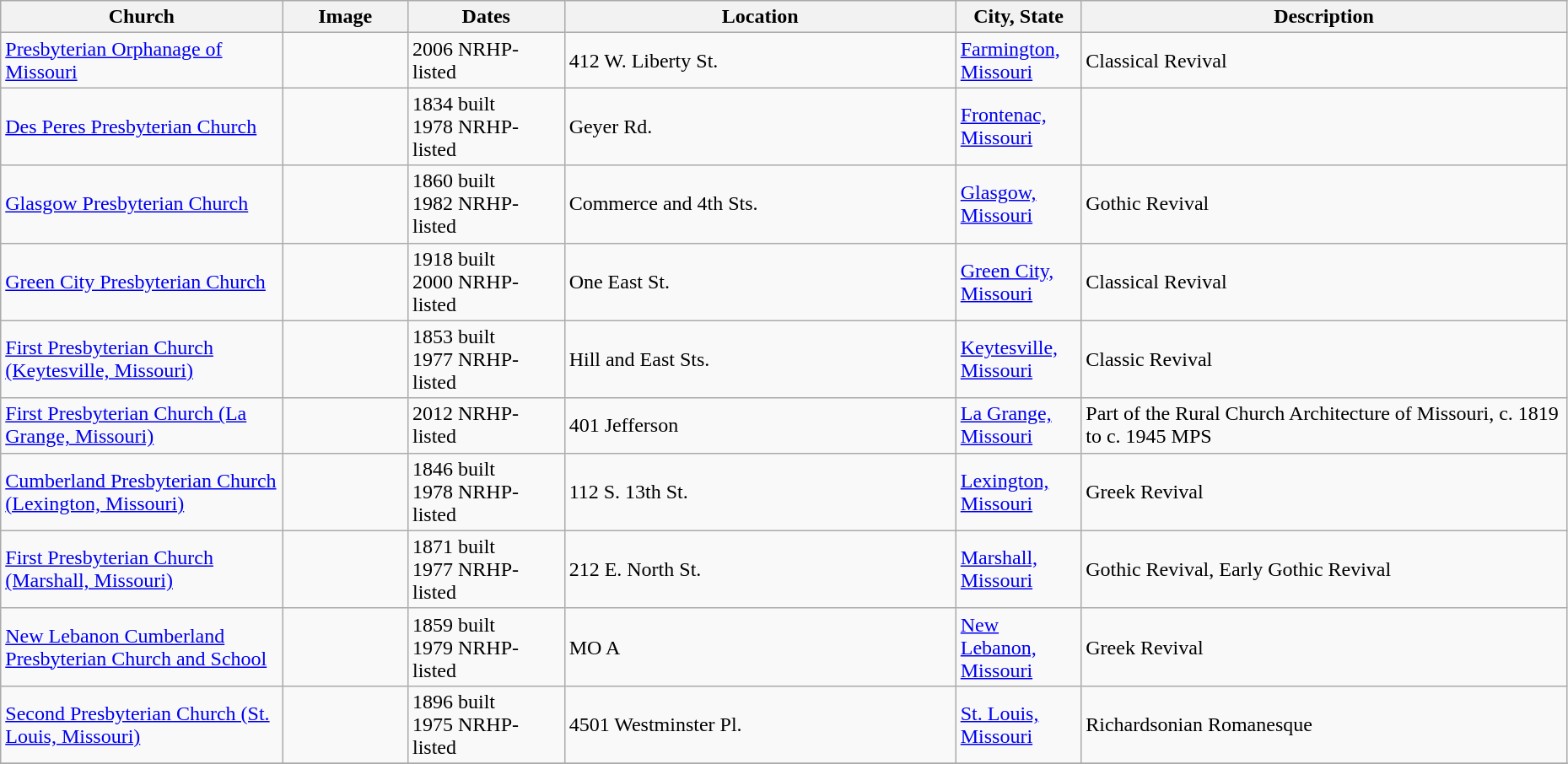<table class="wikitable sortable" style="width:98%">
<tr>
<th width = 18%><strong>Church</strong></th>
<th width = 8% class="unsortable"><strong>Image</strong></th>
<th width = 10%><strong>Dates</strong></th>
<th width = 25%><strong>Location</strong></th>
<th width = 8%><strong>City, State</strong></th>
<th class="unsortable"><strong>Description</strong></th>
</tr>
<tr>
<td><a href='#'>Presbyterian Orphanage of Missouri</a></td>
<td></td>
<td>2006 NRHP-listed</td>
<td>412 W. Liberty St.<br><small></small></td>
<td><a href='#'>Farmington, Missouri</a></td>
<td>Classical Revival</td>
</tr>
<tr>
<td><a href='#'>Des Peres Presbyterian Church</a></td>
<td></td>
<td>1834 built<br>1978 NRHP-listed</td>
<td>Geyer Rd.<br><small></small></td>
<td><a href='#'>Frontenac, Missouri</a></td>
<td></td>
</tr>
<tr>
<td><a href='#'>Glasgow Presbyterian Church</a></td>
<td></td>
<td>1860 built<br>1982 NRHP-listed</td>
<td>Commerce and 4th Sts.<br><small></small></td>
<td><a href='#'>Glasgow, Missouri</a></td>
<td>Gothic Revival</td>
</tr>
<tr>
<td><a href='#'>Green City Presbyterian Church</a></td>
<td></td>
<td>1918 built<br>2000 NRHP-listed</td>
<td>One East St.<br><small></small></td>
<td><a href='#'>Green City, Missouri</a></td>
<td>Classical Revival</td>
</tr>
<tr>
<td><a href='#'>First Presbyterian Church (Keytesville, Missouri)</a></td>
<td></td>
<td>1853 built<br>1977 NRHP-listed</td>
<td>Hill and East Sts.<br><small></small></td>
<td><a href='#'>Keytesville, Missouri</a></td>
<td>Classic Revival</td>
</tr>
<tr>
<td><a href='#'>First Presbyterian Church (La Grange, Missouri)</a></td>
<td></td>
<td>2012 NRHP-listed</td>
<td>401 Jefferson<br><small></small></td>
<td><a href='#'>La Grange, Missouri</a></td>
<td>Part of the Rural Church Architecture of Missouri, c. 1819 to c. 1945 MPS</td>
</tr>
<tr>
<td><a href='#'>Cumberland Presbyterian Church (Lexington, Missouri)</a></td>
<td></td>
<td>1846 built<br>1978 NRHP-listed</td>
<td>112 S. 13th St.<br><small></small></td>
<td><a href='#'>Lexington, Missouri</a></td>
<td>Greek Revival</td>
</tr>
<tr>
<td><a href='#'>First Presbyterian Church (Marshall, Missouri)</a></td>
<td></td>
<td>1871 built<br>1977 NRHP-listed</td>
<td>212 E. North St.<br><small></small></td>
<td><a href='#'>Marshall, Missouri</a></td>
<td>Gothic Revival, Early Gothic Revival</td>
</tr>
<tr>
<td><a href='#'>New Lebanon Cumberland Presbyterian Church and School</a></td>
<td></td>
<td>1859 built<br>1979 NRHP-listed</td>
<td>MO A<br><small></small></td>
<td><a href='#'>New Lebanon, Missouri</a></td>
<td>Greek Revival</td>
</tr>
<tr>
<td><a href='#'>Second Presbyterian Church (St. Louis, Missouri)</a></td>
<td></td>
<td>1896 built<br>1975 NRHP-listed</td>
<td>4501 Westminster Pl.<br><small></small></td>
<td><a href='#'>St. Louis, Missouri</a></td>
<td>Richardsonian Romanesque</td>
</tr>
<tr>
</tr>
</table>
